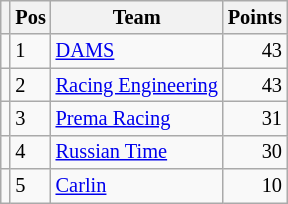<table class="wikitable" style="font-size: 85%;">
<tr>
<th></th>
<th>Pos</th>
<th>Team</th>
<th>Points</th>
</tr>
<tr>
<td align="left"></td>
<td align="left">1</td>
<td> <a href='#'>DAMS</a></td>
<td align="right">43</td>
</tr>
<tr>
<td align="left"></td>
<td align="left">2</td>
<td> <a href='#'>Racing Engineering</a></td>
<td align="right">43</td>
</tr>
<tr>
<td align="left"></td>
<td align="left">3</td>
<td> <a href='#'>Prema Racing</a></td>
<td align="right">31</td>
</tr>
<tr>
<td align="left"></td>
<td align="left">4</td>
<td> <a href='#'>Russian Time</a></td>
<td align="right">30</td>
</tr>
<tr>
<td align="left"></td>
<td align="left">5</td>
<td> <a href='#'>Carlin</a></td>
<td align="right">10</td>
</tr>
</table>
